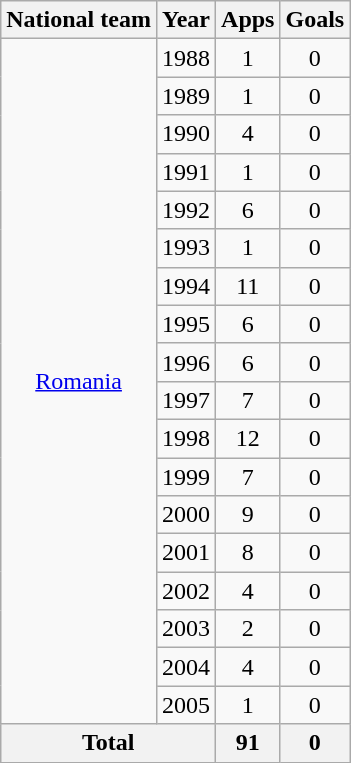<table class="wikitable" style="text-align:center">
<tr>
<th>National team</th>
<th>Year</th>
<th>Apps</th>
<th>Goals</th>
</tr>
<tr>
<td rowspan="18"><a href='#'>Romania</a></td>
<td>1988</td>
<td>1</td>
<td>0</td>
</tr>
<tr>
<td>1989</td>
<td>1</td>
<td>0</td>
</tr>
<tr>
<td>1990</td>
<td>4</td>
<td>0</td>
</tr>
<tr>
<td>1991</td>
<td>1</td>
<td>0</td>
</tr>
<tr>
<td>1992</td>
<td>6</td>
<td>0</td>
</tr>
<tr>
<td>1993</td>
<td>1</td>
<td>0</td>
</tr>
<tr>
<td>1994</td>
<td>11</td>
<td>0</td>
</tr>
<tr>
<td>1995</td>
<td>6</td>
<td>0</td>
</tr>
<tr>
<td>1996</td>
<td>6</td>
<td>0</td>
</tr>
<tr>
<td>1997</td>
<td>7</td>
<td>0</td>
</tr>
<tr>
<td>1998</td>
<td>12</td>
<td>0</td>
</tr>
<tr>
<td>1999</td>
<td>7</td>
<td>0</td>
</tr>
<tr>
<td>2000</td>
<td>9</td>
<td>0</td>
</tr>
<tr>
<td>2001</td>
<td>8</td>
<td>0</td>
</tr>
<tr>
<td>2002</td>
<td>4</td>
<td>0</td>
</tr>
<tr>
<td>2003</td>
<td>2</td>
<td>0</td>
</tr>
<tr>
<td>2004</td>
<td>4</td>
<td>0</td>
</tr>
<tr>
<td>2005</td>
<td>1</td>
<td>0</td>
</tr>
<tr>
<th colspan="2">Total</th>
<th>91</th>
<th>0</th>
</tr>
</table>
